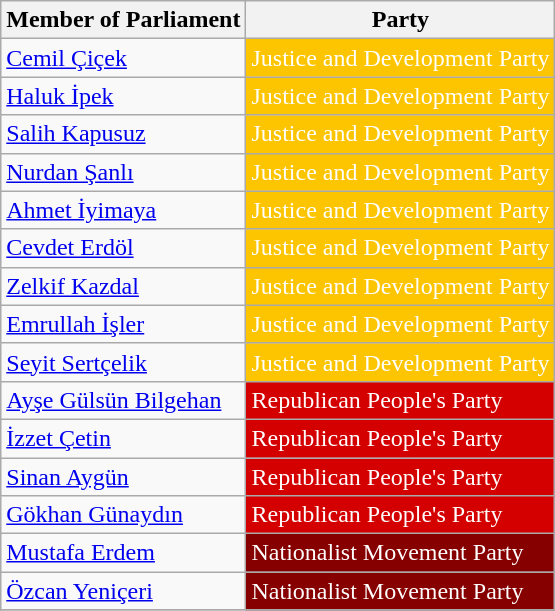<table class="wikitable">
<tr>
<th>Member of Parliament</th>
<th>Party</th>
</tr>
<tr>
<td><a href='#'>Cemil Çiçek</a></td>
<td style="background:#FDC400; color:white">Justice and Development Party</td>
</tr>
<tr>
<td><a href='#'>Haluk İpek</a></td>
<td style="background:#FDC400; color:white">Justice and Development Party</td>
</tr>
<tr>
<td><a href='#'>Salih Kapusuz</a></td>
<td style="background:#FDC400; color:white">Justice and Development Party</td>
</tr>
<tr>
<td><a href='#'>Nurdan Şanlı</a></td>
<td style="background:#FDC400; color:white">Justice and Development Party</td>
</tr>
<tr>
<td><a href='#'>Ahmet İyimaya</a></td>
<td style="background:#FDC400; color:white">Justice and Development Party</td>
</tr>
<tr>
<td><a href='#'>Cevdet Erdöl</a></td>
<td style="background:#FDC400; color:white">Justice and Development Party</td>
</tr>
<tr>
<td><a href='#'>Zelkif Kazdal</a></td>
<td style="background:#FDC400; color:white">Justice and Development Party</td>
</tr>
<tr>
<td><a href='#'>Emrullah İşler</a></td>
<td style="background:#FDC400; color:white">Justice and Development Party</td>
</tr>
<tr>
<td><a href='#'>Seyit Sertçelik</a></td>
<td style="background:#FDC400; color:white">Justice and Development Party</td>
</tr>
<tr>
<td><a href='#'>Ayşe Gülsün Bilgehan</a></td>
<td style="background:#D40000; color:white">Republican People's Party</td>
</tr>
<tr>
<td><a href='#'>İzzet Çetin</a></td>
<td style="background:#D40000; color:white">Republican People's Party</td>
</tr>
<tr>
<td><a href='#'>Sinan Aygün</a></td>
<td style="background:#D40000; color:white">Republican People's Party</td>
</tr>
<tr>
<td><a href='#'>Gökhan Günaydın</a></td>
<td style="background:#D40000; color:white">Republican People's Party</td>
</tr>
<tr>
<td><a href='#'>Mustafa Erdem</a></td>
<td style="background:#870000; color:white">Nationalist Movement Party</td>
</tr>
<tr>
<td><a href='#'>Özcan Yeniçeri</a></td>
<td style="background:#870000; color:white">Nationalist Movement Party</td>
</tr>
<tr>
</tr>
</table>
